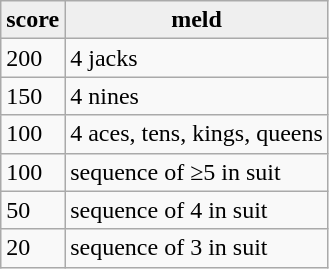<table class="wikitable" align="left" style="margin-right:0.5em">
<tr>
<th style="background:#efefef;"><strong>score</strong></th>
<th style="background:#efefef;"><strong>meld</strong></th>
</tr>
<tr>
<td>200</td>
<td>4 jacks</td>
</tr>
<tr>
<td>150</td>
<td>4 nines</td>
</tr>
<tr>
<td>100</td>
<td>4 aces, tens, kings, queens</td>
</tr>
<tr>
<td>100</td>
<td>sequence of ≥5 in suit</td>
</tr>
<tr>
<td>50</td>
<td>sequence of 4 in suit</td>
</tr>
<tr>
<td>20</td>
<td>sequence of 3 in suit</td>
</tr>
</table>
